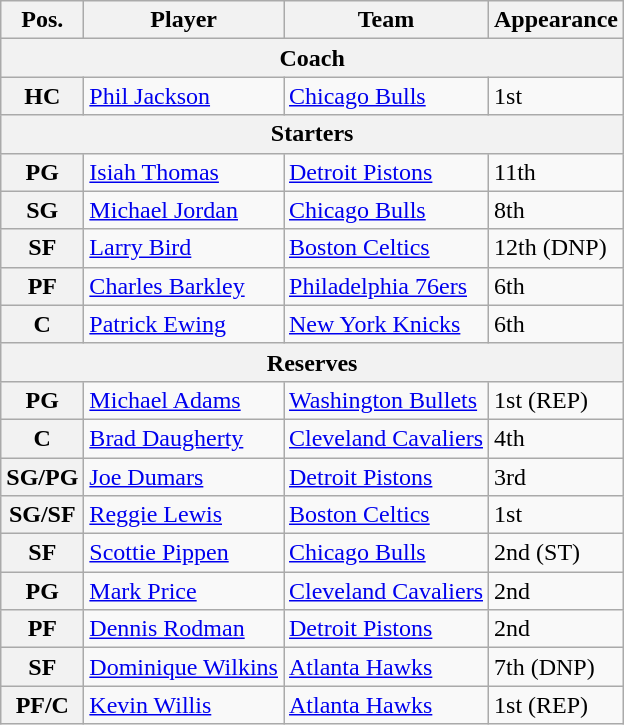<table class="wikitable">
<tr>
<th>Pos.</th>
<th>Player</th>
<th>Team</th>
<th>Appearance</th>
</tr>
<tr>
<th colspan="4">Coach</th>
</tr>
<tr>
<th>HC</th>
<td><a href='#'>Phil Jackson</a></td>
<td><a href='#'>Chicago Bulls</a></td>
<td>1st</td>
</tr>
<tr>
<th colspan="4">Starters</th>
</tr>
<tr>
<th>PG</th>
<td><a href='#'>Isiah Thomas</a></td>
<td><a href='#'>Detroit Pistons</a></td>
<td>11th</td>
</tr>
<tr>
<th>SG</th>
<td><a href='#'>Michael Jordan</a></td>
<td><a href='#'>Chicago Bulls</a></td>
<td>8th</td>
</tr>
<tr>
<th>SF</th>
<td><a href='#'>Larry Bird</a></td>
<td><a href='#'>Boston Celtics</a></td>
<td>12th (DNP)</td>
</tr>
<tr>
<th>PF</th>
<td><a href='#'>Charles Barkley</a></td>
<td><a href='#'>Philadelphia 76ers</a></td>
<td>6th</td>
</tr>
<tr>
<th>C</th>
<td><a href='#'>Patrick Ewing</a></td>
<td><a href='#'>New York Knicks</a></td>
<td>6th</td>
</tr>
<tr>
<th colspan="4">Reserves</th>
</tr>
<tr>
<th>PG</th>
<td><a href='#'>Michael Adams</a></td>
<td><a href='#'>Washington Bullets</a></td>
<td>1st (REP)</td>
</tr>
<tr>
<th>C</th>
<td><a href='#'>Brad Daugherty</a></td>
<td><a href='#'>Cleveland Cavaliers</a></td>
<td>4th</td>
</tr>
<tr>
<th>SG/PG</th>
<td><a href='#'>Joe Dumars</a></td>
<td><a href='#'>Detroit Pistons</a></td>
<td>3rd</td>
</tr>
<tr>
<th>SG/SF</th>
<td><a href='#'>Reggie Lewis</a></td>
<td><a href='#'>Boston Celtics</a></td>
<td>1st</td>
</tr>
<tr>
<th>SF</th>
<td><a href='#'>Scottie Pippen</a></td>
<td><a href='#'>Chicago Bulls</a></td>
<td>2nd (ST)</td>
</tr>
<tr>
<th>PG</th>
<td><a href='#'>Mark Price</a></td>
<td><a href='#'>Cleveland Cavaliers</a></td>
<td>2nd</td>
</tr>
<tr>
<th>PF</th>
<td><a href='#'>Dennis Rodman</a></td>
<td><a href='#'>Detroit Pistons</a></td>
<td>2nd</td>
</tr>
<tr>
<th>SF</th>
<td><a href='#'>Dominique Wilkins</a></td>
<td><a href='#'>Atlanta Hawks</a></td>
<td>7th (DNP)</td>
</tr>
<tr>
<th>PF/C</th>
<td><a href='#'>Kevin Willis</a></td>
<td><a href='#'>Atlanta Hawks</a></td>
<td>1st (REP)</td>
</tr>
</table>
